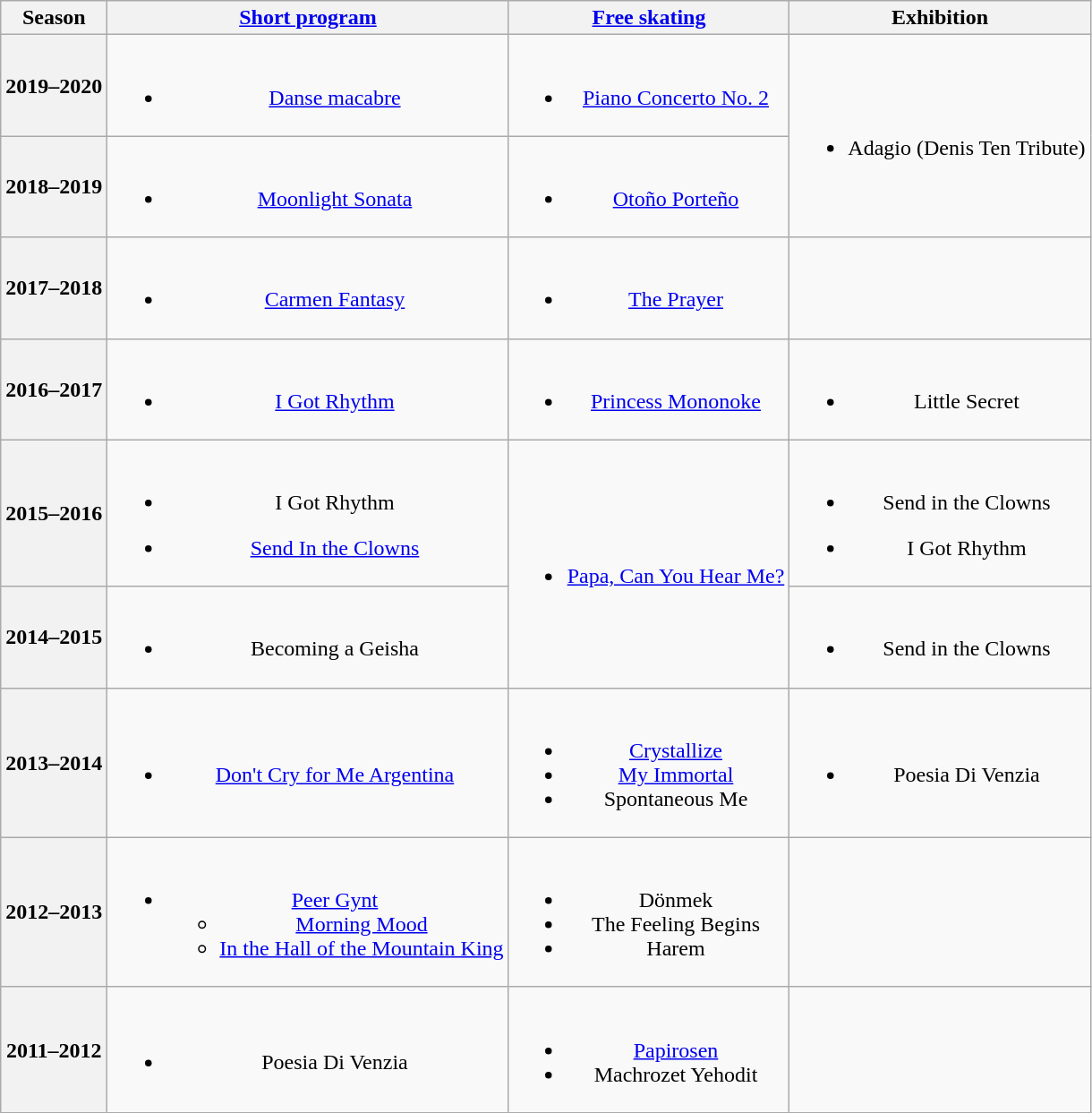<table class=wikitable style=text-align:center>
<tr>
<th>Season</th>
<th><a href='#'>Short program</a></th>
<th><a href='#'>Free skating</a></th>
<th>Exhibition</th>
</tr>
<tr>
<th>2019–2020 <br> </th>
<td><br><ul><li><a href='#'>Danse macabre</a> <br> </li></ul></td>
<td><br><ul><li><a href='#'>Piano Concerto No. 2</a> <br> </li></ul></td>
<td rowspan=2><br><ul><li>Adagio (Denis Ten Tribute)<br> </li></ul></td>
</tr>
<tr>
<th>2018–2019 <br> </th>
<td><br><ul><li><a href='#'>Moonlight Sonata</a> <br> </li></ul></td>
<td><br><ul><li><a href='#'>Otoño Porteño</a> <br> </li></ul></td>
</tr>
<tr>
<th>2017–2018 <br> </th>
<td><br><ul><li><a href='#'>Carmen Fantasy</a> <br></li></ul></td>
<td><br><ul><li><a href='#'>The Prayer</a> <br></li></ul></td>
<td></td>
</tr>
<tr>
<th>2016–2017 <br> </th>
<td><br><ul><li><a href='#'>I Got Rhythm</a> <br></li></ul></td>
<td><br><ul><li><a href='#'>Princess Mononoke</a> <br></li></ul></td>
<td><br><ul><li>Little Secret <br></li></ul></td>
</tr>
<tr>
<th>2015–2016 <br> </th>
<td><br><ul><li>I Got Rhythm <br></li></ul><ul><li><a href='#'>Send In the Clowns</a> <br></li></ul></td>
<td rowspan=2><br><ul><li><a href='#'>Papa, Can You Hear Me?</a> <br></li></ul></td>
<td><br><ul><li>Send in the Clowns <br></li></ul><ul><li>I Got Rhythm <br></li></ul></td>
</tr>
<tr>
<th>2014–2015 <br> </th>
<td><br><ul><li>Becoming a Geisha <br></li></ul></td>
<td><br><ul><li>Send in the Clowns <br> </li></ul></td>
</tr>
<tr>
<th>2013–2014 <br> </th>
<td><br><ul><li><a href='#'>Don't Cry for Me Argentina</a> <br></li></ul></td>
<td><br><ul><li><a href='#'>Crystallize</a></li><li><a href='#'>My Immortal</a></li><li>Spontaneous Me <br></li></ul></td>
<td><br><ul><li>Poesia Di Venzia <br></li></ul></td>
</tr>
<tr>
<th>2012–2013</th>
<td><br><ul><li><a href='#'>Peer Gynt</a> <br><ul><li><a href='#'>Morning Mood</a></li><li><a href='#'>In the Hall of the Mountain King</a> <br></li></ul></li></ul></td>
<td><br><ul><li>Dönmek <br></li><li>The Feeling Begins <br></li><li>Harem <br></li></ul></td>
<td></td>
</tr>
<tr>
<th>2011–2012</th>
<td><br><ul><li>Poesia Di Venzia <br></li></ul></td>
<td><br><ul><li><a href='#'>Papirosen</a></li><li>Machrozet Yehodit <br></li></ul></td>
<td></td>
</tr>
</table>
